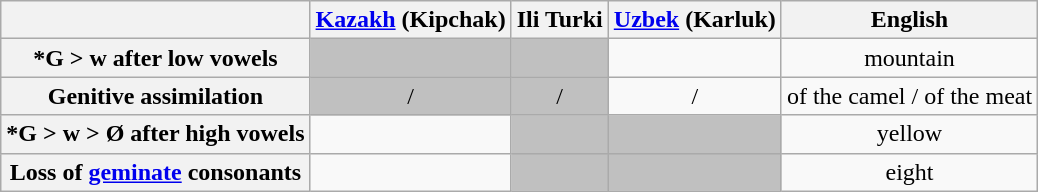<table class="wikitable" style="text-align:center">
<tr>
<th> </th>
<th><a href='#'>Kazakh</a> (Kipchak)</th>
<th>Ili Turki</th>
<th><a href='#'>Uzbek</a> (Karluk)</th>
<th>English</th>
</tr>
<tr>
<th>*G > w after low vowels</th>
<td bgcolor="silver"></td>
<td bgcolor="silver"></td>
<td></td>
<td>mountain</td>
</tr>
<tr>
<th>Genitive assimilation</th>
<td bgcolor="silver"> / </td>
<td bgcolor="silver"> / </td>
<td> / </td>
<td>of the camel / of the meat</td>
</tr>
<tr>
<th>*G > w > Ø after high vowels</th>
<td></td>
<td bgcolor="silver"></td>
<td bgcolor="silver"></td>
<td>yellow</td>
</tr>
<tr>
<th>Loss of <a href='#'>geminate</a> consonants</th>
<td></td>
<td bgcolor="silver"></td>
<td bgcolor="silver"></td>
<td>eight</td>
</tr>
</table>
